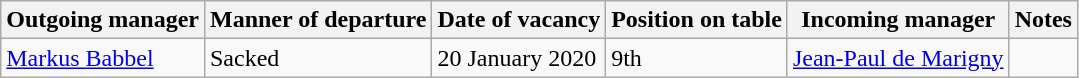<table class="wikitable">
<tr>
<th>Outgoing manager</th>
<th>Manner of departure</th>
<th>Date of vacancy</th>
<th>Position on table</th>
<th>Incoming manager</th>
<th>Notes</th>
</tr>
<tr>
<td> <a href='#'>Markus Babbel</a></td>
<td>Sacked</td>
<td>20 January 2020</td>
<td>9th</td>
<td> <a href='#'>Jean-Paul de Marigny</a></td>
<td></td>
</tr>
</table>
